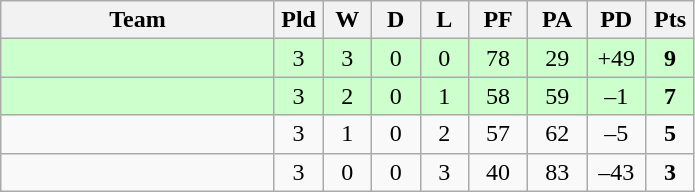<table class="wikitable" style="text-align:center;">
<tr>
<th width=175>Team</th>
<th width=25 abbr="Played">Pld</th>
<th width=25 abbr="Won">W</th>
<th width=25 abbr="Drawn">D</th>
<th width=25 abbr="Lost">L</th>
<th width=32 abbr="Points for">PF</th>
<th width=32 abbr="Points against">PA</th>
<th width=32 abbr="Points difference">PD</th>
<th width=25 abbr="Points">Pts</th>
</tr>
<tr bgcolor=ccffcc>
<td align=left></td>
<td>3</td>
<td>3</td>
<td>0</td>
<td>0</td>
<td>78</td>
<td>29</td>
<td>+49</td>
<td><strong>9</strong></td>
</tr>
<tr bgcolor=ccffcc>
<td align=left></td>
<td>3</td>
<td>2</td>
<td>0</td>
<td>1</td>
<td>58</td>
<td>59</td>
<td>–1</td>
<td><strong>7</strong></td>
</tr>
<tr>
<td align=left></td>
<td>3</td>
<td>1</td>
<td>0</td>
<td>2</td>
<td>57</td>
<td>62</td>
<td>–5</td>
<td><strong>5</strong></td>
</tr>
<tr>
<td align=left></td>
<td>3</td>
<td>0</td>
<td>0</td>
<td>3</td>
<td>40</td>
<td>83</td>
<td>–43</td>
<td><strong>3</strong></td>
</tr>
</table>
